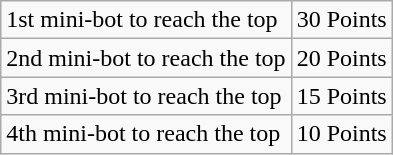<table class="wikitable">
<tr>
<td>1st mini-bot to reach the top</td>
<td>30 Points</td>
</tr>
<tr>
<td>2nd mini-bot to reach the top</td>
<td>20 Points</td>
</tr>
<tr>
<td>3rd mini-bot to reach the top</td>
<td>15 Points</td>
</tr>
<tr>
<td>4th mini-bot to reach the top</td>
<td>10 Points</td>
</tr>
</table>
